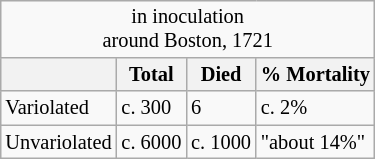<table class = "wikitable" style = "float:right; font-size:85%; margin-left:15px">
<tr>
<td colspan="4" style="text-align:center;"> in inoculation<br>around Boston,  1721</td>
</tr>
<tr>
<th> </th>
<th>Total</th>
<th>Died</th>
<th>% Mortality</th>
</tr>
<tr>
<td>Variolated</td>
<td>c.  300</td>
<td>6</td>
<td>c.  2%</td>
</tr>
<tr>
<td>Unvariolated</td>
<td>c. 6000</td>
<td>c. 1000</td>
<td>"about 14%"</td>
</tr>
</table>
